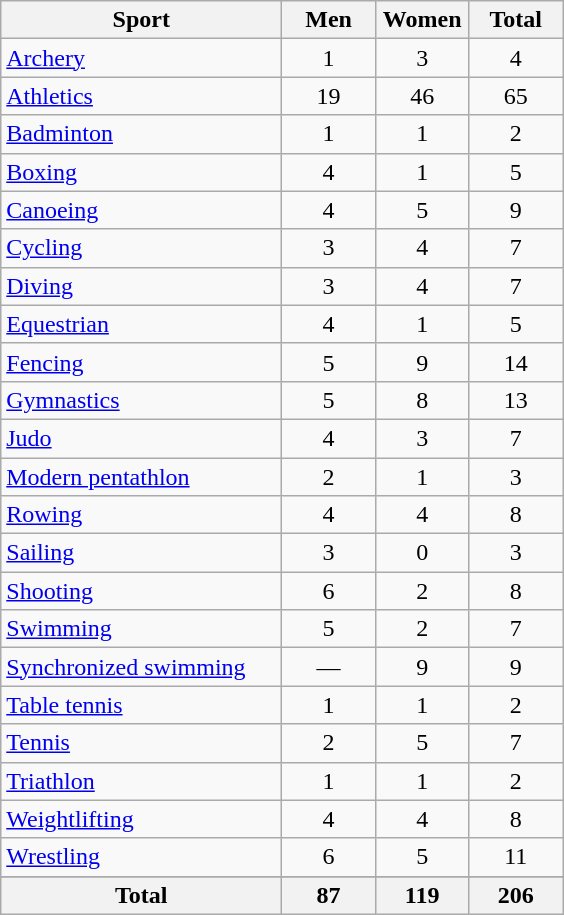<table class="wikitable sortable" style="text-align:center;">
<tr>
<th width=180>Sport</th>
<th width=55>Men</th>
<th width=55>Women</th>
<th width=55>Total</th>
</tr>
<tr>
<td align=left><a href='#'>Archery</a></td>
<td>1</td>
<td>3</td>
<td>4</td>
</tr>
<tr>
<td align=left><a href='#'>Athletics</a></td>
<td>19</td>
<td>46</td>
<td>65</td>
</tr>
<tr>
<td align=left><a href='#'>Badminton</a></td>
<td>1</td>
<td>1</td>
<td>2</td>
</tr>
<tr>
<td align=left><a href='#'>Boxing</a></td>
<td>4</td>
<td>1</td>
<td>5</td>
</tr>
<tr>
<td align=left><a href='#'>Canoeing</a></td>
<td>4</td>
<td>5</td>
<td>9</td>
</tr>
<tr>
<td align=left><a href='#'>Cycling</a></td>
<td>3</td>
<td>4</td>
<td>7</td>
</tr>
<tr>
<td align=left><a href='#'>Diving</a></td>
<td>3</td>
<td>4</td>
<td>7</td>
</tr>
<tr>
<td align=left><a href='#'>Equestrian</a></td>
<td>4</td>
<td>1</td>
<td>5</td>
</tr>
<tr>
<td align=left><a href='#'>Fencing</a></td>
<td>5</td>
<td>9</td>
<td>14</td>
</tr>
<tr>
<td align=left><a href='#'>Gymnastics</a></td>
<td>5</td>
<td>8</td>
<td>13</td>
</tr>
<tr>
<td align=left><a href='#'>Judo</a></td>
<td>4</td>
<td>3</td>
<td>7</td>
</tr>
<tr>
<td align=left><a href='#'>Modern pentathlon</a></td>
<td>2</td>
<td>1</td>
<td>3</td>
</tr>
<tr>
<td align=left><a href='#'>Rowing</a></td>
<td>4</td>
<td>4</td>
<td>8</td>
</tr>
<tr>
<td align=left><a href='#'>Sailing</a></td>
<td>3</td>
<td>0</td>
<td>3</td>
</tr>
<tr>
<td align=left><a href='#'>Shooting</a></td>
<td>6</td>
<td>2</td>
<td>8</td>
</tr>
<tr>
<td align=left><a href='#'>Swimming</a></td>
<td>5</td>
<td>2</td>
<td>7</td>
</tr>
<tr>
<td align=left><a href='#'>Synchronized swimming</a></td>
<td>—</td>
<td>9</td>
<td>9</td>
</tr>
<tr>
<td align=left><a href='#'>Table tennis</a></td>
<td>1</td>
<td>1</td>
<td>2</td>
</tr>
<tr>
<td align=left><a href='#'>Tennis</a></td>
<td>2</td>
<td>5</td>
<td>7</td>
</tr>
<tr>
<td align=left><a href='#'>Triathlon</a></td>
<td>1</td>
<td>1</td>
<td>2</td>
</tr>
<tr>
<td align=left><a href='#'>Weightlifting</a></td>
<td>4</td>
<td>4</td>
<td>8</td>
</tr>
<tr>
<td align=left><a href='#'>Wrestling</a></td>
<td>6</td>
<td>5</td>
<td>11</td>
</tr>
<tr>
</tr>
<tr class="sortbottom">
<th>Total</th>
<th>87</th>
<th>119</th>
<th>206</th>
</tr>
</table>
